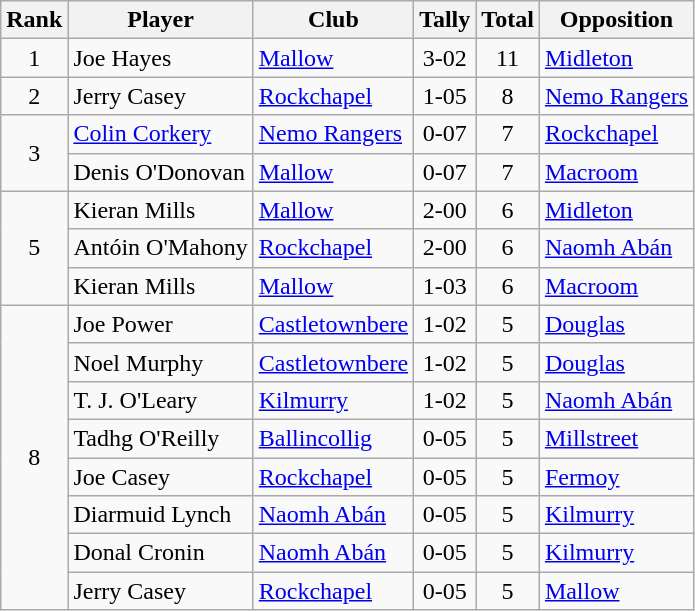<table class="wikitable">
<tr>
<th>Rank</th>
<th>Player</th>
<th>Club</th>
<th>Tally</th>
<th>Total</th>
<th>Opposition</th>
</tr>
<tr>
<td rowspan="1" style="text-align:center;">1</td>
<td>Joe Hayes</td>
<td><a href='#'>Mallow</a></td>
<td align=center>3-02</td>
<td align=center>11</td>
<td><a href='#'>Midleton</a></td>
</tr>
<tr>
<td rowspan="1" style="text-align:center;">2</td>
<td>Jerry Casey</td>
<td><a href='#'>Rockchapel</a></td>
<td align=center>1-05</td>
<td align=center>8</td>
<td><a href='#'>Nemo Rangers</a></td>
</tr>
<tr>
<td rowspan="2" style="text-align:center;">3</td>
<td><a href='#'>Colin Corkery</a></td>
<td><a href='#'>Nemo Rangers</a></td>
<td align=center>0-07</td>
<td align=center>7</td>
<td><a href='#'>Rockchapel</a></td>
</tr>
<tr>
<td>Denis O'Donovan</td>
<td><a href='#'>Mallow</a></td>
<td align=center>0-07</td>
<td align=center>7</td>
<td><a href='#'>Macroom</a></td>
</tr>
<tr>
<td rowspan="3" style="text-align:center;">5</td>
<td>Kieran Mills</td>
<td><a href='#'>Mallow</a></td>
<td align=center>2-00</td>
<td align=center>6</td>
<td><a href='#'>Midleton</a></td>
</tr>
<tr>
<td>Antóin O'Mahony</td>
<td><a href='#'>Rockchapel</a></td>
<td align=center>2-00</td>
<td align=center>6</td>
<td><a href='#'>Naomh Abán</a></td>
</tr>
<tr>
<td>Kieran Mills</td>
<td><a href='#'>Mallow</a></td>
<td align=center>1-03</td>
<td align=center>6</td>
<td><a href='#'>Macroom</a></td>
</tr>
<tr>
<td rowspan="8" style="text-align:center;">8</td>
<td>Joe Power</td>
<td><a href='#'>Castletownbere</a></td>
<td align=center>1-02</td>
<td align=center>5</td>
<td><a href='#'>Douglas</a></td>
</tr>
<tr>
<td>Noel Murphy</td>
<td><a href='#'>Castletownbere</a></td>
<td align=center>1-02</td>
<td align=center>5</td>
<td><a href='#'>Douglas</a></td>
</tr>
<tr>
<td>T. J. O'Leary</td>
<td><a href='#'>Kilmurry</a></td>
<td align=center>1-02</td>
<td align=center>5</td>
<td><a href='#'>Naomh Abán</a></td>
</tr>
<tr>
<td>Tadhg O'Reilly</td>
<td><a href='#'>Ballincollig</a></td>
<td align=center>0-05</td>
<td align=center>5</td>
<td><a href='#'>Millstreet</a></td>
</tr>
<tr>
<td>Joe Casey</td>
<td><a href='#'>Rockchapel</a></td>
<td align=center>0-05</td>
<td align=center>5</td>
<td><a href='#'>Fermoy</a></td>
</tr>
<tr>
<td>Diarmuid Lynch</td>
<td><a href='#'>Naomh Abán</a></td>
<td align=center>0-05</td>
<td align=center>5</td>
<td><a href='#'>Kilmurry</a></td>
</tr>
<tr>
<td>Donal Cronin</td>
<td><a href='#'>Naomh Abán</a></td>
<td align=center>0-05</td>
<td align=center>5</td>
<td><a href='#'>Kilmurry</a></td>
</tr>
<tr>
<td>Jerry Casey</td>
<td><a href='#'>Rockchapel</a></td>
<td align=center>0-05</td>
<td align=center>5</td>
<td><a href='#'>Mallow</a></td>
</tr>
</table>
